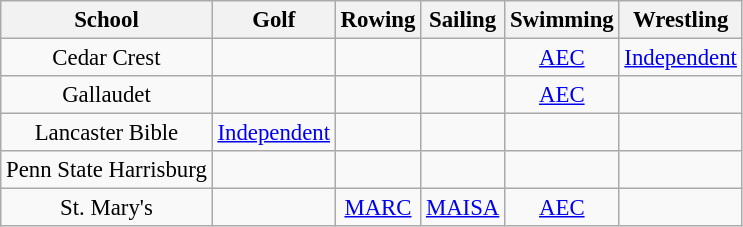<table class="wikitable" style="text-align:center; font-size:95%">
<tr>
<th>School</th>
<th>Golf</th>
<th>Rowing</th>
<th>Sailing</th>
<th>Swimming</th>
<th>Wrestling</th>
</tr>
<tr>
<td>Cedar Crest</td>
<td></td>
<td></td>
<td></td>
<td><a href='#'>AEC</a></td>
<td><a href='#'>Independent</a></td>
</tr>
<tr>
<td>Gallaudet</td>
<td></td>
<td></td>
<td></td>
<td><a href='#'>AEC</a></td>
<td></td>
</tr>
<tr>
<td>Lancaster Bible</td>
<td><a href='#'>Independent</a></td>
<td></td>
<td></td>
<td></td>
<td></td>
</tr>
<tr>
<td>Penn State Harrisburg</td>
<td></td>
<td></td>
<td></td>
<td></td>
<td></td>
</tr>
<tr>
<td>St. Mary's</td>
<td></td>
<td><a href='#'>MARC</a></td>
<td><a href='#'>MAISA</a></td>
<td><a href='#'>AEC</a></td>
<td></td>
</tr>
</table>
